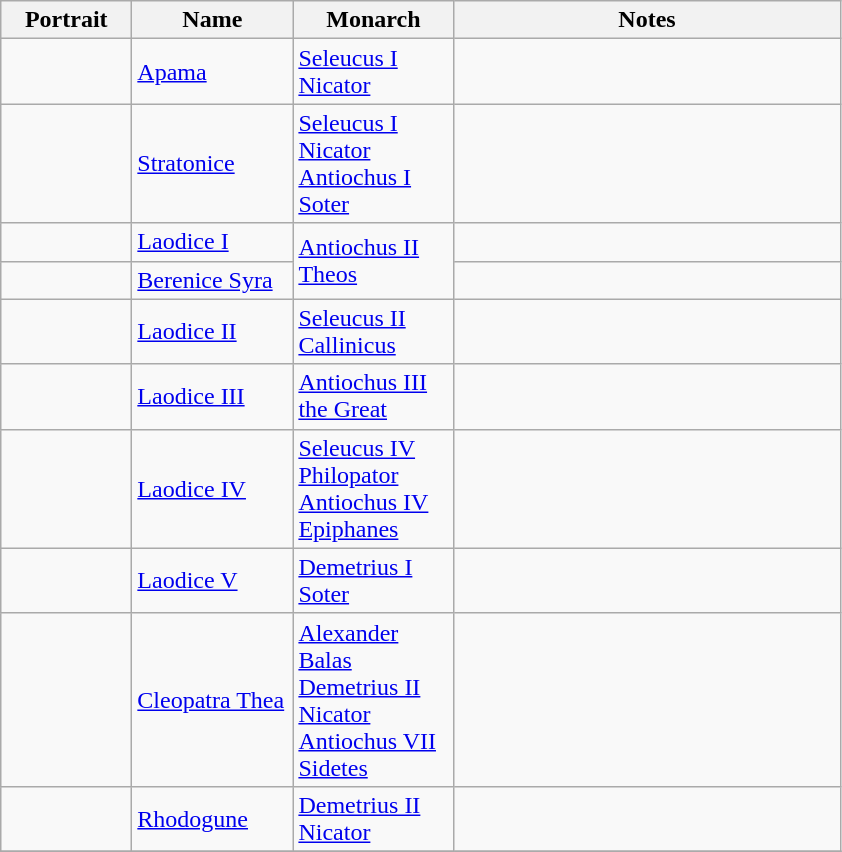<table class="wikitable">
<tr>
<th width="80pt">Portrait</th>
<th width="100pt">Name</th>
<th width="100pt">Monarch</th>
<th width="250pt">Notes</th>
</tr>
<tr>
<td></td>
<td><a href='#'>Apama</a></td>
<td><a href='#'>Seleucus I Nicator</a></td>
<td></td>
</tr>
<tr>
<td></td>
<td><a href='#'>Stratonice</a></td>
<td><a href='#'>Seleucus I Nicator</a><br><a href='#'>Antiochus I Soter</a></td>
<td></td>
</tr>
<tr>
<td></td>
<td><a href='#'>Laodice I</a></td>
<td rowspan="2"><a href='#'>Antiochus II Theos</a></td>
<td></td>
</tr>
<tr>
<td></td>
<td><a href='#'>Berenice Syra</a></td>
<td></td>
</tr>
<tr>
<td></td>
<td><a href='#'>Laodice II</a></td>
<td><a href='#'>Seleucus II Callinicus</a></td>
<td></td>
</tr>
<tr>
<td></td>
<td><a href='#'>Laodice III</a></td>
<td><a href='#'>Antiochus III the Great</a></td>
<td></td>
</tr>
<tr>
<td></td>
<td><a href='#'>Laodice IV</a></td>
<td><a href='#'>Seleucus IV Philopator</a><br><a href='#'>Antiochus IV Epiphanes</a></td>
<td></td>
</tr>
<tr>
<td></td>
<td><a href='#'>Laodice V</a></td>
<td><a href='#'>Demetrius I Soter</a></td>
<td></td>
</tr>
<tr>
<td></td>
<td><a href='#'>Cleopatra Thea</a></td>
<td><a href='#'>Alexander Balas</a><br><a href='#'>Demetrius II Nicator</a><br><a href='#'>Antiochus VII Sidetes</a></td>
<td></td>
</tr>
<tr>
<td></td>
<td><a href='#'>Rhodogune</a></td>
<td><a href='#'>Demetrius II Nicator</a></td>
<td></td>
</tr>
<tr>
</tr>
</table>
